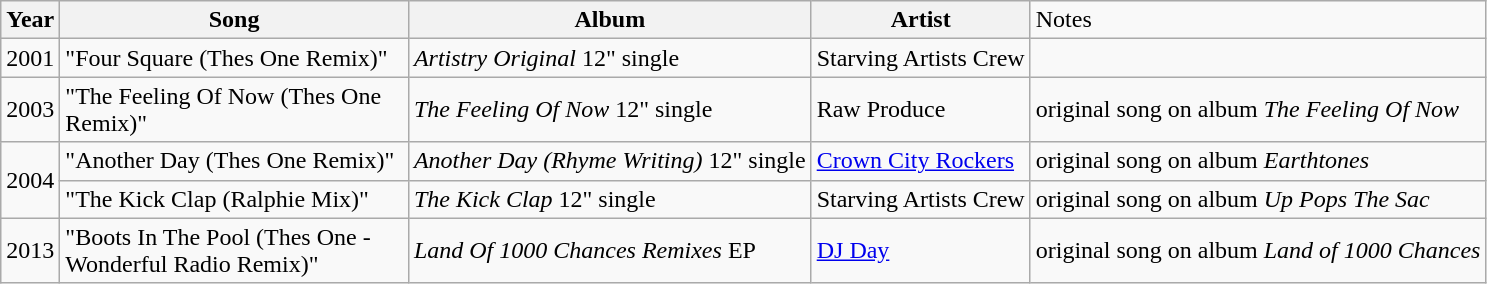<table class="wikitable" align="center">
<tr>
<th>Year</th>
<th width="225">Song</th>
<th>Album</th>
<th>Artist</th>
<td>Notes</td>
</tr>
<tr>
<td>2001</td>
<td>"Four Square (Thes One Remix)"</td>
<td><em>Artistry Original</em> 12" single</td>
<td>Starving Artists Crew</td>
<td></td>
</tr>
<tr>
<td>2003</td>
<td>"The Feeling Of Now (Thes One Remix)"</td>
<td><em>The Feeling Of Now</em> 12" single</td>
<td>Raw Produce</td>
<td>original song on album <em>The Feeling Of Now</em></td>
</tr>
<tr>
<td rowspan="2">2004</td>
<td>"Another Day (Thes One Remix)"</td>
<td><em>Another Day (Rhyme Writing)</em> 12" single</td>
<td><a href='#'>Crown City Rockers</a></td>
<td>original song on album <em>Earthtones</em></td>
</tr>
<tr>
<td>"The Kick Clap (Ralphie Mix)"</td>
<td><em>The Kick Clap</em> 12" single</td>
<td>Starving Artists Crew</td>
<td>original song on album <em>Up Pops The Sac</em></td>
</tr>
<tr>
<td>2013</td>
<td>"Boots In The Pool (Thes One - Wonderful Radio Remix)"</td>
<td><em>Land Of 1000 Chances Remixes</em> EP</td>
<td><a href='#'>DJ Day</a></td>
<td>original song on album <em>Land of 1000 Chances</em></td>
</tr>
</table>
